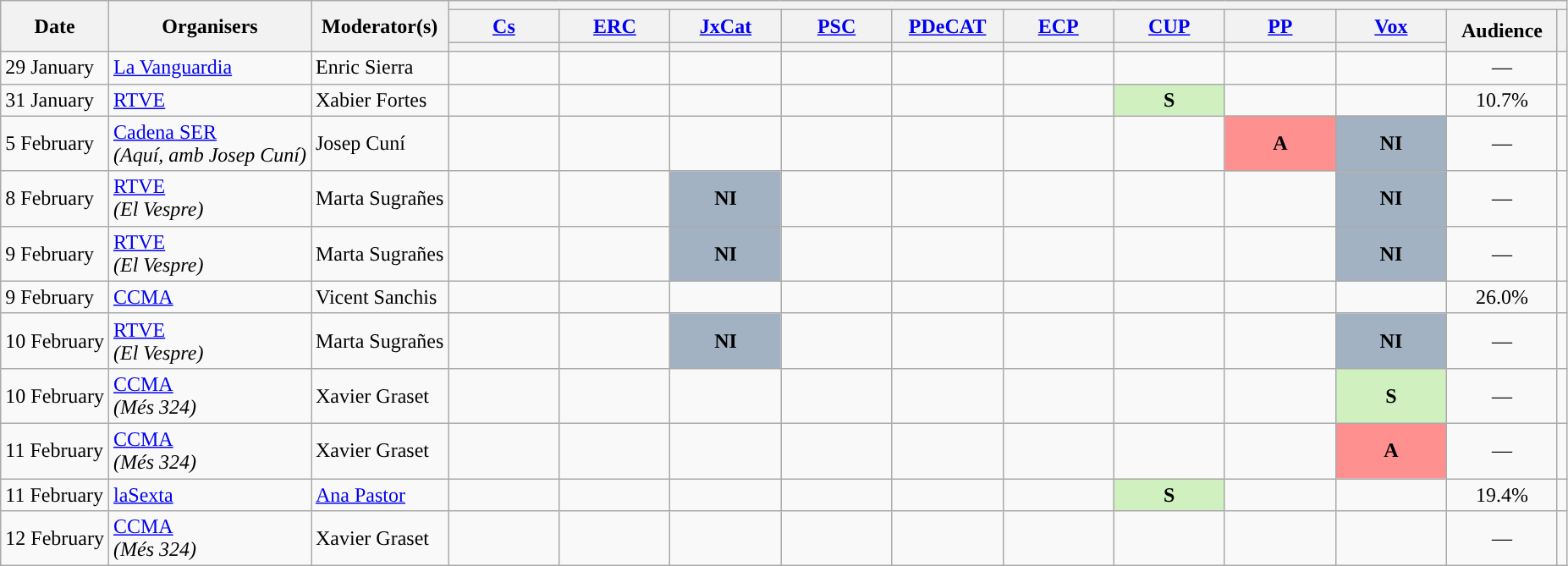<table class="wikitable" style="text-align:center;">
<tr>
<th rowspan="3">Date</th>
<th rowspan="3">Organisers</th>
<th rowspan="3">Moderator(s)</th>
<th colspan="11">        </th>
</tr>
<tr>
<th scope="col" style="width:5em;"><a href='#'>Cs</a></th>
<th scope="col" style="width:5em;"><a href='#'>ERC</a></th>
<th scope="col" style="width:5em;"><a href='#'>JxCat</a></th>
<th scope="col" style="width:5em;"><a href='#'>PSC</a></th>
<th scope="col" style="width:5em;"><a href='#'>PDeCAT</a></th>
<th scope="col" style="width:5em;"><a href='#'>ECP</a></th>
<th scope="col" style="width:5em;"><a href='#'>CUP</a></th>
<th scope="col" style="width:5em;"><a href='#'>PP</a></th>
<th scope="col" style="width:5em;"><a href='#'>Vox</a></th>
<th rowspan="2" scope="col" style="width:5em;">Audience</th>
<th rowspan="2"></th>
</tr>
<tr>
<th style="color:inherit;background:"></th>
<th style="color:inherit;background:"></th>
<th style="color:inherit;background:"></th>
<th style="color:inherit;background:"></th>
<th style="color:inherit;background:"></th>
<th style="color:inherit;background:"></th>
<th style="color:inherit;background:"></th>
<th style="color:inherit;background:"></th>
<th style="color:inherit;background:"></th>
</tr>
<tr>
<td style="white-space:nowrap; text-align:left;">29 January</td>
<td style="white-space:nowrap; text-align:left;"><a href='#'>La Vanguardia</a></td>
<td style="white-space:nowrap; text-align:left;">Enric Sierra</td>
<td></td>
<td></td>
<td></td>
<td></td>
<td></td>
<td></td>
<td></td>
<td></td>
<td></td>
<td>—</td>
<td></td>
</tr>
<tr>
<td style="white-space:nowrap; text-align:left;">31 January</td>
<td style="white-space:nowrap; text-align:left;"><a href='#'>RTVE</a></td>
<td style="white-space:nowrap; text-align:left;">Xabier Fortes</td>
<td></td>
<td></td>
<td></td>
<td></td>
<td></td>
<td></td>
<td style="background:#D0F0C0;"><strong>S</strong><br></td>
<td></td>
<td></td>
<td>10.7%<br></td>
<td><br></td>
</tr>
<tr>
<td style="white-space:nowrap; text-align:left;">5 February</td>
<td style="white-space:nowrap; text-align:left;"><a href='#'>Cadena SER</a><br><em>(Aquí, amb Josep Cuní)</em></td>
<td style="white-space:nowrap; text-align:left;">Josep Cuní</td>
<td></td>
<td></td>
<td></td>
<td></td>
<td></td>
<td></td>
<td></td>
<td style="background:#FF9090;"><strong>A</strong></td>
<td style="background:#A2B2C2;"><strong>NI</strong></td>
<td>—</td>
<td></td>
</tr>
<tr>
<td style="white-space:nowrap; text-align:left;">8 February</td>
<td style="white-space:nowrap; text-align:left;"><a href='#'>RTVE</a><br><em>(El Vespre)</em></td>
<td style="white-space:nowrap; text-align:left;">Marta Sugrañes</td>
<td></td>
<td></td>
<td style="background:#A2B2C2;"><strong>NI</strong></td>
<td></td>
<td></td>
<td></td>
<td></td>
<td></td>
<td style="background:#A2B2C2;"><strong>NI</strong></td>
<td>—</td>
<td></td>
</tr>
<tr>
<td style="white-space:nowrap; text-align:left;">9 February</td>
<td style="white-space:nowrap; text-align:left;"><a href='#'>RTVE</a><br><em>(El Vespre)</em></td>
<td style="white-space:nowrap; text-align:left;">Marta Sugrañes</td>
<td></td>
<td></td>
<td style="background:#A2B2C2;"><strong>NI</strong></td>
<td></td>
<td></td>
<td></td>
<td></td>
<td></td>
<td style="background:#A2B2C2;"><strong>NI</strong></td>
<td>—</td>
<td></td>
</tr>
<tr>
<td style="white-space:nowrap; text-align:left;">9 February</td>
<td style="white-space:nowrap; text-align:left;"><a href='#'>CCMA</a></td>
<td style="white-space:nowrap; text-align:left;">Vicent Sanchis</td>
<td></td>
<td></td>
<td></td>
<td></td>
<td></td>
<td></td>
<td></td>
<td></td>
<td></td>
<td>26.0%<br></td>
<td><br></td>
</tr>
<tr>
<td style="white-space:nowrap; text-align:left;">10 February</td>
<td style="white-space:nowrap; text-align:left;"><a href='#'>RTVE</a><br><em>(El Vespre)</em></td>
<td style="white-space:nowrap; text-align:left;">Marta Sugrañes</td>
<td></td>
<td></td>
<td style="background:#A2B2C2;"><strong>NI</strong></td>
<td></td>
<td></td>
<td></td>
<td></td>
<td></td>
<td style="background:#A2B2C2;"><strong>NI</strong></td>
<td>—</td>
<td></td>
</tr>
<tr>
<td style="white-space:nowrap; text-align:left;">10 February</td>
<td style="white-space:nowrap; text-align:left;"><a href='#'>CCMA</a><br><em>(Més 324)</em></td>
<td style="white-space:nowrap; text-align:left;">Xavier Graset</td>
<td></td>
<td></td>
<td></td>
<td></td>
<td></td>
<td></td>
<td></td>
<td></td>
<td style="background:#D0F0C0;"><strong>S</strong><br></td>
<td>—</td>
<td></td>
</tr>
<tr>
<td style="white-space:nowrap; text-align:left;">11 February</td>
<td style="white-space:nowrap; text-align:left;"><a href='#'>CCMA</a><br><em>(Més 324)</em></td>
<td style="white-space:nowrap; text-align:left;">Xavier Graset</td>
<td></td>
<td></td>
<td></td>
<td></td>
<td></td>
<td></td>
<td></td>
<td></td>
<td style="background:#FF9090;"><strong>A</strong></td>
<td>—</td>
<td></td>
</tr>
<tr>
<td style="white-space:nowrap; text-align:left;">11 February</td>
<td style="white-space:nowrap; text-align:left;"><a href='#'>laSexta</a></td>
<td style="white-space:nowrap; text-align:left;"><a href='#'>Ana Pastor</a></td>
<td></td>
<td></td>
<td></td>
<td></td>
<td></td>
<td></td>
<td style="background:#D0F0C0;"><strong>S</strong><br></td>
<td></td>
<td></td>
<td>19.4%</td>
<td><br></td>
</tr>
<tr>
<td style="white-space:nowrap; text-align:left;">12 February</td>
<td style="white-space:nowrap; text-align:left;"><a href='#'>CCMA</a><br><em>(Més 324)</em></td>
<td style="white-space:nowrap; text-align:left;">Xavier Graset</td>
<td></td>
<td></td>
<td></td>
<td></td>
<td></td>
<td></td>
<td></td>
<td></td>
<td></td>
<td>—</td>
<td></td>
</tr>
</table>
